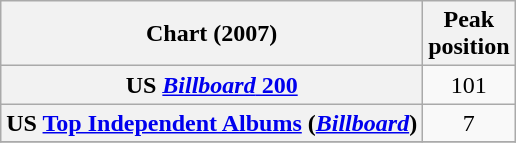<table class="wikitable sortable plainrowheaders" style="text-align:center">
<tr>
<th scope="col">Chart (2007)</th>
<th scope="col">Peak<br>position</th>
</tr>
<tr>
<th scope="row">US <a href='#'><em>Billboard</em> 200</a></th>
<td align="center">101</td>
</tr>
<tr>
<th scope="row">US <a href='#'>Top Independent Albums</a> (<em><a href='#'>Billboard</a></em>)</th>
<td align="center">7</td>
</tr>
<tr>
</tr>
</table>
